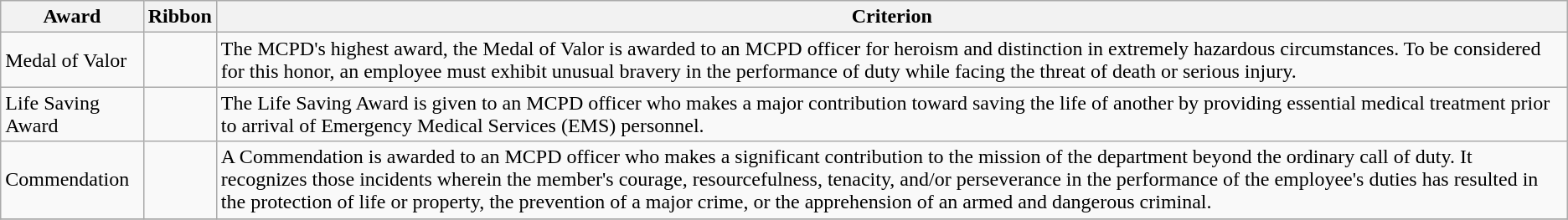<table border="1" cellspacing="2" cellpadding="5" style="border-collapse:collapse;" class="wikitable">
<tr>
<th>Award</th>
<th>Ribbon</th>
<th>Criterion</th>
</tr>
<tr>
<td>Medal of Valor</td>
<td></td>
<td>The MCPD's highest award, the Medal of Valor is awarded to an MCPD officer for heroism and distinction in extremely hazardous circumstances. To be considered for this honor, an employee must exhibit unusual bravery in the performance of duty while facing the threat of death or serious injury.</td>
</tr>
<tr>
<td>Life Saving Award</td>
<td></td>
<td>The Life Saving Award is given to an MCPD officer who makes a major contribution toward saving the life of another by providing essential medical treatment prior to arrival of Emergency Medical Services (EMS) personnel.</td>
</tr>
<tr>
<td>Commendation</td>
<td></td>
<td>A Commendation is awarded to an MCPD officer who makes a significant contribution to the mission of the department beyond the ordinary call of duty. It recognizes those incidents wherein the member's courage, resourcefulness, tenacity, and/or perseverance in the performance of the employee's duties has resulted in the protection of life or property, the prevention of a major crime, or the apprehension of an armed and dangerous criminal.</td>
</tr>
<tr>
</tr>
</table>
